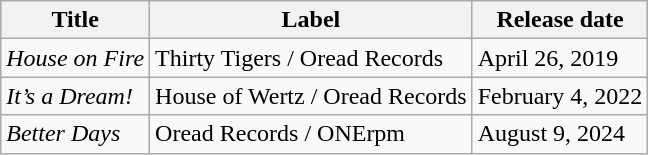<table class="wikitable">
<tr>
<th>Title</th>
<th>Label</th>
<th>Release date</th>
</tr>
<tr>
<td><em>House on Fire</em></td>
<td>Thirty Tigers / Oread Records</td>
<td>April 26, 2019</td>
</tr>
<tr>
<td><em>It’s a Dream!</em></td>
<td>House of Wertz / Oread Records</td>
<td>February 4, 2022</td>
</tr>
<tr>
<td><em>Better Days</em></td>
<td>Oread Records / ONErpm</td>
<td>August 9, 2024</td>
</tr>
</table>
